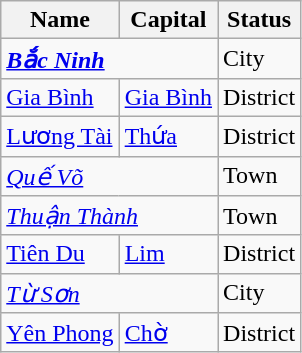<table class="wikitable sortable">
<tr>
<th>Name</th>
<th>Capital</th>
<th>Status</th>
</tr>
<tr>
<td colspan="2"><strong><em><a href='#'>Bắc Ninh</a></em></strong></td>
<td>City</td>
</tr>
<tr>
<td><a href='#'>Gia Bình</a></td>
<td><a href='#'>Gia Bình</a></td>
<td>District</td>
</tr>
<tr>
<td><a href='#'>Lương Tài</a></td>
<td><a href='#'>Thứa</a></td>
<td>District</td>
</tr>
<tr>
<td colspan= "2"><em><a href='#'>Quế Võ</a></em></td>
<td>Town</td>
</tr>
<tr>
<td colspan= "2"><em><a href='#'>Thuận Thành</a></em></td>
<td>Town</td>
</tr>
<tr>
<td><a href='#'>Tiên Du</a></td>
<td><a href='#'>Lim</a></td>
<td>District</td>
</tr>
<tr>
<td colspan="2"><em><a href='#'>Từ Sơn</a></em></td>
<td>City</td>
</tr>
<tr>
<td><a href='#'>Yên Phong</a></td>
<td><a href='#'>Chờ</a></td>
<td>District</td>
</tr>
</table>
